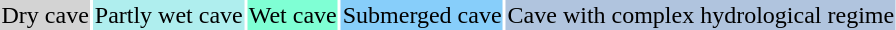<table style="background:transparent">
<tr>
<td bgcolor="LightGray">Dry cave</td>
<td bgcolor="PaleTurquoise">Partly wet cave</td>
<td bgcolor="Aquamarine">Wet cave</td>
<td bgcolor="LightSkyBlue">Submerged cave</td>
<td bgcolor="LightSteelBlue">Cave with complex hydrological regime</td>
</tr>
<tr>
</tr>
</table>
